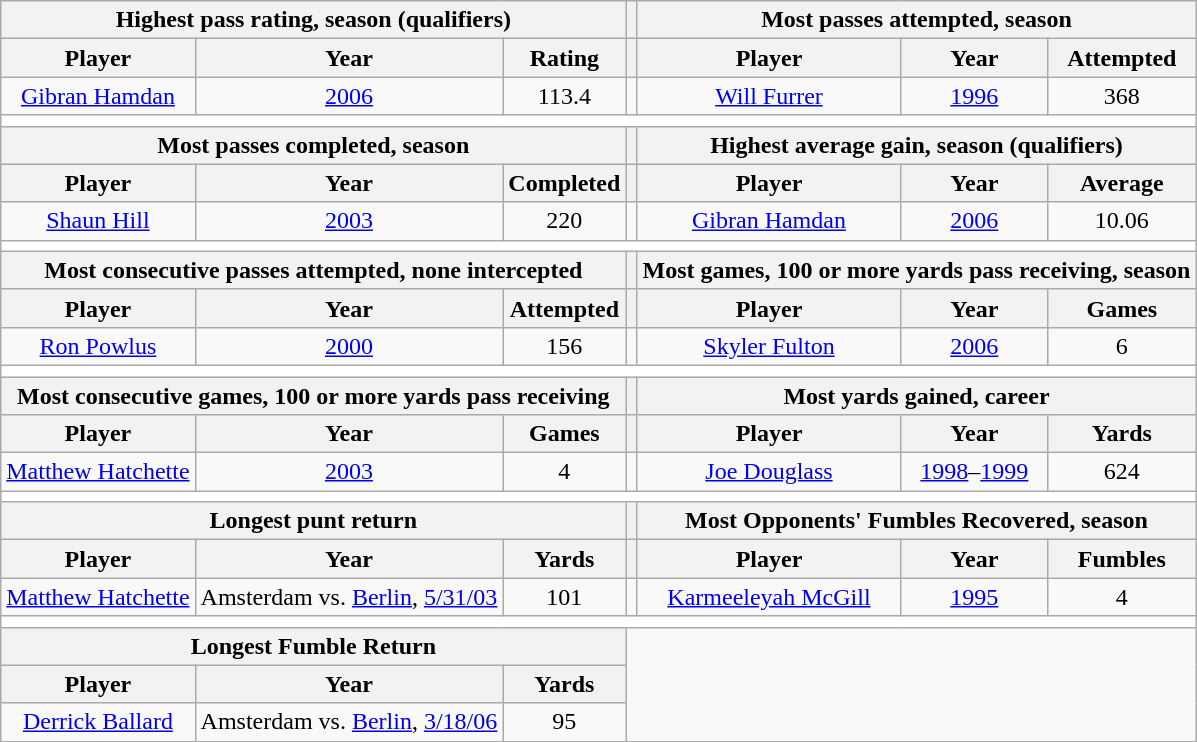<table class="wikitable">
<tr>
<th colspan="3" align="center">Highest pass rating, season (qualifiers)</th>
<th></th>
<th colspan="3" align="center">Most passes attempted, season</th>
</tr>
<tr>
<th>Player</th>
<th>Year</th>
<th>Rating</th>
<th></th>
<th>Player</th>
<th>Year</th>
<th>Attempted</th>
</tr>
<tr>
<td align="center"><a href='#'>Gibran Hamdan</a></td>
<td align="center"><a href='#'>2006</a></td>
<td align="center">113.4</td>
<td></td>
<td align="center"><a href='#'>Will Furrer</a></td>
<td align="center"><a href='#'>1996</a></td>
<td align="center">368</td>
</tr>
<tr>
<td colspan="7" bgcolor="#FFFFFF"></td>
</tr>
<tr>
<th colspan="3" align="center">Most passes completed, season</th>
<th></th>
<th colspan="3" align="center">Highest average gain, season (qualifiers)</th>
</tr>
<tr>
<th>Player</th>
<th>Year</th>
<th>Completed</th>
<th></th>
<th>Player</th>
<th>Year</th>
<th>Average</th>
</tr>
<tr>
<td align="center"><a href='#'>Shaun Hill</a></td>
<td align="center"><a href='#'>2003</a></td>
<td align="center">220</td>
<td></td>
<td align="center"><a href='#'>Gibran Hamdan</a></td>
<td align="center"><a href='#'>2006</a></td>
<td align="center">10.06</td>
</tr>
<tr>
<td colspan="7" bgcolor="#FFFFFF"></td>
</tr>
<tr>
<th colspan="3" align="center">Most consecutive passes attempted, none intercepted</th>
<th></th>
<th colspan="3" align="center">Most games, 100 or more yards pass receiving, season</th>
</tr>
<tr>
<th>Player</th>
<th>Year</th>
<th>Attempted</th>
<th></th>
<th>Player</th>
<th>Year</th>
<th>Games</th>
</tr>
<tr>
<td align="center"><a href='#'>Ron Powlus</a></td>
<td align="center"><a href='#'>2000</a></td>
<td align="center">156</td>
<td></td>
<td align="center"><a href='#'>Skyler Fulton</a></td>
<td align="center"><a href='#'>2006</a></td>
<td align="center">6</td>
</tr>
<tr>
<td colspan="7" bgcolor="#FFFFFF"></td>
</tr>
<tr>
<th colspan="3" align="center">Most consecutive games, 100 or more yards pass receiving</th>
<th></th>
<th colspan="3" align="center">Most yards gained, career</th>
</tr>
<tr>
<th>Player</th>
<th>Year</th>
<th>Games</th>
<th></th>
<th>Player</th>
<th>Year</th>
<th>Yards</th>
</tr>
<tr>
<td align="center"><a href='#'>Matthew Hatchette</a></td>
<td align="center"><a href='#'>2003</a></td>
<td align="center">4</td>
<td></td>
<td align="center"><a href='#'>Joe Douglass</a></td>
<td align="center"><a href='#'>1998</a>–<a href='#'>1999</a></td>
<td align="center">624</td>
</tr>
<tr>
<td colspan="7" bgcolor="#FFFFFF"></td>
</tr>
<tr>
<th colspan="3" align="center">Longest punt return</th>
<th></th>
<th colspan="3" align="center">Most Opponents' Fumbles Recovered, season</th>
</tr>
<tr>
<th>Player</th>
<th>Year</th>
<th>Yards</th>
<th></th>
<th>Player</th>
<th>Year</th>
<th>Fumbles</th>
</tr>
<tr>
<td align="center"><a href='#'>Matthew Hatchette</a></td>
<td align="center">Amsterdam vs. <a href='#'>Berlin</a>, <a href='#'>5/31/03</a></td>
<td align="center">101</td>
<td></td>
<td align="center"><a href='#'>Karmeeleyah McGill</a></td>
<td align="center"><a href='#'>1995</a></td>
<td align="center">4</td>
</tr>
<tr>
<td colspan="7" bgcolor="#FFFFFF"></td>
</tr>
<tr>
<th colspan="3" align="center">Longest Fumble Return</th>
</tr>
<tr>
<th>Player</th>
<th>Year</th>
<th>Yards</th>
</tr>
<tr>
<td align="center"><a href='#'>Derrick Ballard</a></td>
<td align="center">Amsterdam vs. <a href='#'>Berlin</a>, <a href='#'>3/18/06</a></td>
<td align="center">95</td>
</tr>
</table>
